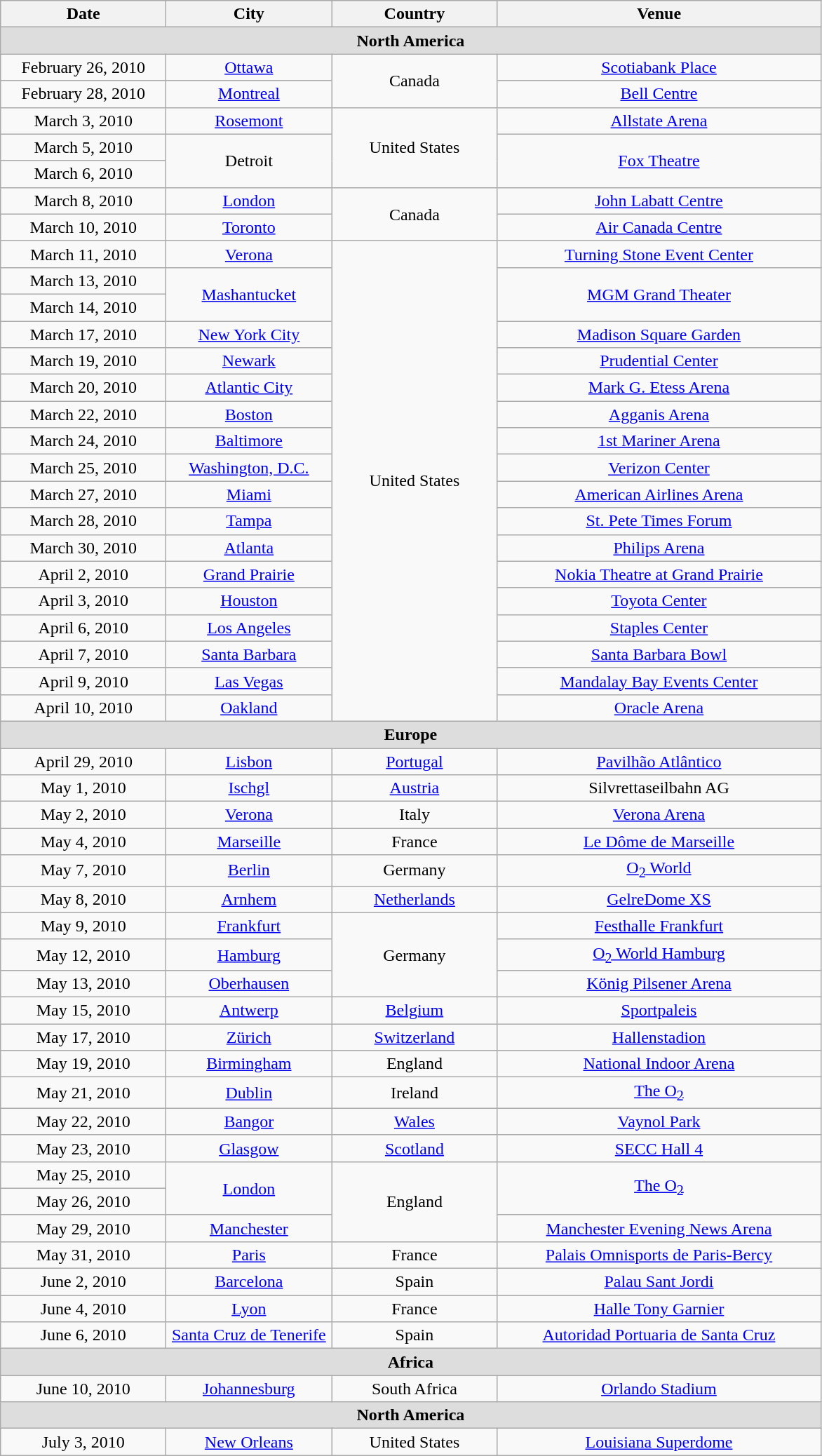<table class="wikitable" style="text-align:center;">
<tr>
<th width="150">Date</th>
<th width="150">City</th>
<th width="150">Country</th>
<th width="300">Venue</th>
</tr>
<tr bgcolor="#DDDDDD">
<td colspan=4><strong>North America</strong></td>
</tr>
<tr>
<td>February 26, 2010</td>
<td><a href='#'>Ottawa</a></td>
<td rowspan="2">Canada</td>
<td><a href='#'>Scotiabank Place</a></td>
</tr>
<tr>
<td>February 28, 2010</td>
<td><a href='#'>Montreal</a></td>
<td><a href='#'>Bell Centre</a></td>
</tr>
<tr>
<td>March 3, 2010</td>
<td><a href='#'>Rosemont</a></td>
<td rowspan="3">United States</td>
<td><a href='#'>Allstate Arena</a></td>
</tr>
<tr>
<td>March 5, 2010</td>
<td rowspan="2">Detroit</td>
<td rowspan="2"><a href='#'>Fox Theatre</a></td>
</tr>
<tr>
<td>March 6, 2010</td>
</tr>
<tr>
<td>March 8, 2010</td>
<td><a href='#'>London</a></td>
<td rowspan="2">Canada</td>
<td><a href='#'>John Labatt Centre</a></td>
</tr>
<tr>
<td>March 10, 2010</td>
<td><a href='#'>Toronto</a></td>
<td><a href='#'>Air Canada Centre</a></td>
</tr>
<tr>
<td>March 11, 2010</td>
<td><a href='#'>Verona</a></td>
<td rowspan="18">United States</td>
<td><a href='#'>Turning Stone Event Center</a></td>
</tr>
<tr>
<td>March 13, 2010</td>
<td rowspan="2"><a href='#'>Mashantucket</a></td>
<td rowspan="2"><a href='#'>MGM Grand Theater</a></td>
</tr>
<tr>
<td>March 14, 2010</td>
</tr>
<tr>
<td>March 17, 2010</td>
<td><a href='#'>New York City</a></td>
<td><a href='#'>Madison Square Garden</a></td>
</tr>
<tr>
<td>March 19, 2010</td>
<td><a href='#'>Newark</a></td>
<td><a href='#'>Prudential Center</a></td>
</tr>
<tr>
<td>March 20, 2010</td>
<td><a href='#'>Atlantic City</a></td>
<td><a href='#'>Mark G. Etess Arena</a></td>
</tr>
<tr>
<td>March 22, 2010</td>
<td><a href='#'>Boston</a></td>
<td><a href='#'>Agganis Arena</a></td>
</tr>
<tr>
<td>March 24, 2010</td>
<td><a href='#'>Baltimore</a></td>
<td><a href='#'>1st Mariner Arena</a></td>
</tr>
<tr>
<td>March 25, 2010</td>
<td><a href='#'>Washington, D.C.</a></td>
<td><a href='#'>Verizon Center</a></td>
</tr>
<tr>
<td>March 27, 2010</td>
<td><a href='#'>Miami</a></td>
<td><a href='#'>American Airlines Arena</a></td>
</tr>
<tr>
<td>March 28, 2010</td>
<td><a href='#'>Tampa</a></td>
<td><a href='#'>St. Pete Times Forum</a></td>
</tr>
<tr>
<td>March 30, 2010</td>
<td><a href='#'>Atlanta</a></td>
<td><a href='#'>Philips Arena</a></td>
</tr>
<tr>
<td>April 2, 2010</td>
<td><a href='#'>Grand Prairie</a></td>
<td><a href='#'>Nokia Theatre at Grand Prairie</a></td>
</tr>
<tr>
<td>April 3, 2010</td>
<td><a href='#'>Houston</a></td>
<td><a href='#'>Toyota Center</a></td>
</tr>
<tr>
<td>April 6, 2010</td>
<td><a href='#'>Los Angeles</a></td>
<td><a href='#'>Staples Center</a></td>
</tr>
<tr>
<td>April 7, 2010</td>
<td><a href='#'>Santa Barbara</a></td>
<td><a href='#'>Santa Barbara Bowl</a></td>
</tr>
<tr>
<td>April 9, 2010</td>
<td><a href='#'>Las Vegas</a></td>
<td><a href='#'>Mandalay Bay Events Center</a></td>
</tr>
<tr>
<td>April 10, 2010</td>
<td><a href='#'>Oakland</a></td>
<td><a href='#'>Oracle Arena</a></td>
</tr>
<tr bgcolor="#DDDDDD">
<td colspan=4><strong>Europe</strong></td>
</tr>
<tr>
<td>April 29, 2010</td>
<td><a href='#'>Lisbon</a></td>
<td><a href='#'>Portugal</a></td>
<td><a href='#'>Pavilhão Atlântico</a></td>
</tr>
<tr>
<td>May 1, 2010</td>
<td><a href='#'>Ischgl</a></td>
<td><a href='#'>Austria</a></td>
<td>Silvrettaseilbahn AG</td>
</tr>
<tr>
<td>May 2, 2010</td>
<td><a href='#'>Verona</a></td>
<td>Italy</td>
<td><a href='#'>Verona Arena</a></td>
</tr>
<tr>
<td>May 4, 2010</td>
<td><a href='#'>Marseille</a></td>
<td>France</td>
<td><a href='#'>Le Dôme de Marseille</a></td>
</tr>
<tr>
<td>May 7, 2010</td>
<td><a href='#'>Berlin</a></td>
<td>Germany</td>
<td><a href='#'>O<sub>2</sub> World</a></td>
</tr>
<tr>
<td>May 8, 2010</td>
<td><a href='#'>Arnhem</a></td>
<td><a href='#'>Netherlands</a></td>
<td><a href='#'>GelreDome XS</a></td>
</tr>
<tr>
<td>May 9, 2010</td>
<td><a href='#'>Frankfurt</a></td>
<td rowspan="3">Germany</td>
<td><a href='#'>Festhalle Frankfurt</a></td>
</tr>
<tr>
<td>May 12, 2010</td>
<td><a href='#'>Hamburg</a></td>
<td><a href='#'>O<sub>2</sub> World Hamburg</a></td>
</tr>
<tr>
<td>May 13, 2010</td>
<td><a href='#'>Oberhausen</a></td>
<td><a href='#'>König Pilsener Arena</a></td>
</tr>
<tr>
<td>May 15, 2010</td>
<td><a href='#'>Antwerp</a></td>
<td><a href='#'>Belgium</a></td>
<td><a href='#'>Sportpaleis</a></td>
</tr>
<tr>
<td>May 17, 2010</td>
<td><a href='#'>Zürich</a></td>
<td><a href='#'>Switzerland</a></td>
<td><a href='#'>Hallenstadion</a></td>
</tr>
<tr>
<td>May 19, 2010</td>
<td><a href='#'>Birmingham</a></td>
<td>England</td>
<td><a href='#'>National Indoor Arena</a></td>
</tr>
<tr>
<td>May 21, 2010</td>
<td><a href='#'>Dublin</a></td>
<td>Ireland</td>
<td><a href='#'>The O<sub>2</sub></a></td>
</tr>
<tr>
<td>May 22, 2010</td>
<td><a href='#'>Bangor</a></td>
<td><a href='#'>Wales</a></td>
<td><a href='#'>Vaynol Park</a></td>
</tr>
<tr>
<td>May 23, 2010</td>
<td><a href='#'>Glasgow</a></td>
<td><a href='#'>Scotland</a></td>
<td><a href='#'>SECC Hall 4</a></td>
</tr>
<tr>
<td>May 25, 2010</td>
<td rowspan="2"><a href='#'>London</a></td>
<td rowspan="3">England</td>
<td rowspan="2"><a href='#'>The O<sub>2</sub></a></td>
</tr>
<tr>
<td>May 26, 2010</td>
</tr>
<tr>
<td>May 29, 2010</td>
<td><a href='#'>Manchester</a></td>
<td><a href='#'>Manchester Evening News Arena</a></td>
</tr>
<tr>
<td>May 31, 2010</td>
<td><a href='#'>Paris</a></td>
<td>France</td>
<td><a href='#'>Palais Omnisports de Paris-Bercy</a></td>
</tr>
<tr>
<td>June 2, 2010</td>
<td><a href='#'>Barcelona</a></td>
<td>Spain</td>
<td><a href='#'>Palau Sant Jordi</a></td>
</tr>
<tr>
<td>June 4, 2010</td>
<td><a href='#'>Lyon</a></td>
<td>France</td>
<td><a href='#'>Halle Tony Garnier</a></td>
</tr>
<tr>
<td>June 6, 2010</td>
<td><a href='#'>Santa Cruz de Tenerife</a></td>
<td>Spain</td>
<td><a href='#'>Autoridad Portuaria de Santa Cruz</a></td>
</tr>
<tr bgcolor="#DDDDDD">
<td colspan=4><strong>Africa</strong></td>
</tr>
<tr>
<td>June 10, 2010 </td>
<td><a href='#'>Johannesburg</a></td>
<td>South Africa</td>
<td><a href='#'>Orlando Stadium</a></td>
</tr>
<tr bgcolor="#DDDDDD">
<td colspan=4><strong>North America</strong></td>
</tr>
<tr>
<td>July 3, 2010 </td>
<td><a href='#'>New Orleans</a></td>
<td>United States</td>
<td><a href='#'>Louisiana Superdome</a></td>
</tr>
</table>
